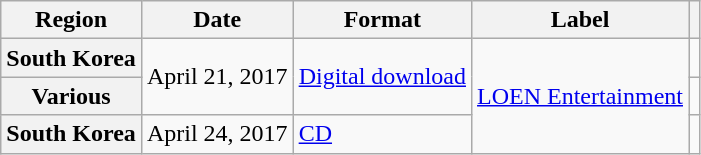<table class="wikitable plainrowheaders">
<tr>
<th>Region</th>
<th>Date</th>
<th>Format</th>
<th>Label</th>
<th></th>
</tr>
<tr>
<th scope="row">South Korea</th>
<td rowspan="2">April 21, 2017</td>
<td rowspan="2"><a href='#'>Digital download</a></td>
<td rowspan="3"><a href='#'>LOEN Entertainment</a></td>
<td align="center"></td>
</tr>
<tr>
<th scope="row">Various</th>
<td align="center"></td>
</tr>
<tr>
<th scope="row">South Korea</th>
<td>April 24, 2017</td>
<td><a href='#'>CD</a></td>
<td align="center"></td>
</tr>
</table>
